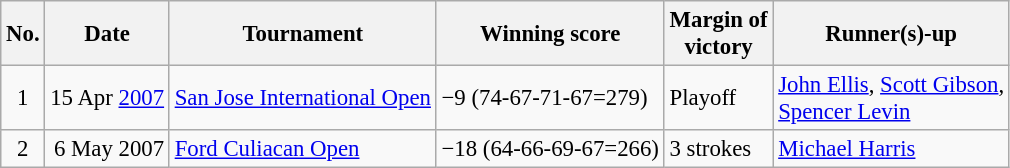<table class="wikitable" style="font-size:95%;">
<tr>
<th>No.</th>
<th>Date</th>
<th>Tournament</th>
<th>Winning score</th>
<th>Margin of<br>victory</th>
<th>Runner(s)-up</th>
</tr>
<tr>
<td align=center>1</td>
<td align=right>15 Apr <a href='#'>2007</a></td>
<td><a href='#'>San Jose International Open</a></td>
<td>−9 (74-67-71-67=279)</td>
<td>Playoff</td>
<td> <a href='#'>John Ellis</a>,  <a href='#'>Scott Gibson</a>,<br> <a href='#'>Spencer Levin</a></td>
</tr>
<tr>
<td align=center>2</td>
<td align=right>6 May 2007</td>
<td><a href='#'>Ford Culiacan Open</a></td>
<td>−18 (64-66-69-67=266)</td>
<td>3 strokes</td>
<td> <a href='#'>Michael Harris</a></td>
</tr>
</table>
